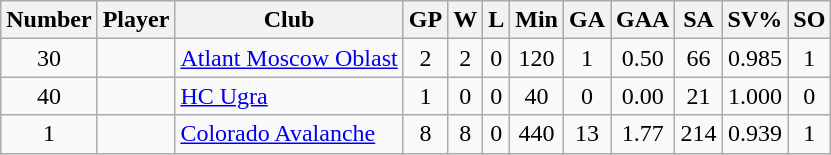<table class="wikitable sortable" style="text-align: center;">
<tr>
<th scope="col">Number</th>
<th scope="col">Player</th>
<th scope="col">Club</th>
<th scope="col">GP</th>
<th scope="col">W</th>
<th scope="col">L</th>
<th scope="col">Min</th>
<th scope="col">GA</th>
<th scope="col">GAA</th>
<th scope="col">SA</th>
<th scope="col">SV%</th>
<th scope="col">SO</th>
</tr>
<tr>
<td>30</td>
<td scope="row" align=left></td>
<td align=left><a href='#'>Atlant Moscow Oblast</a></td>
<td>2</td>
<td>2</td>
<td>0</td>
<td>120</td>
<td>1</td>
<td>0.50</td>
<td>66</td>
<td>0.985</td>
<td>1</td>
</tr>
<tr>
<td>40</td>
<td scope="row" align=left></td>
<td align=left><a href='#'>HC Ugra</a></td>
<td>1</td>
<td>0</td>
<td>0</td>
<td>40</td>
<td>0</td>
<td>0.00</td>
<td>21</td>
<td>1.000</td>
<td>0</td>
</tr>
<tr>
<td>1</td>
<td scope="row" align=left></td>
<td align=left><a href='#'>Colorado Avalanche</a></td>
<td>8</td>
<td>8</td>
<td>0</td>
<td>440</td>
<td>13</td>
<td>1.77</td>
<td>214</td>
<td>0.939</td>
<td>1</td>
</tr>
</table>
